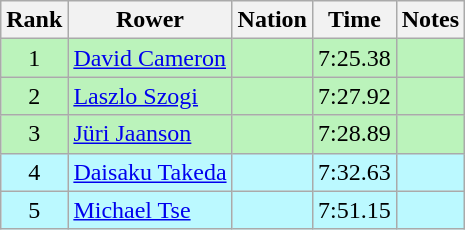<table class="wikitable sortable" style="text-align:center">
<tr>
<th>Rank</th>
<th>Rower</th>
<th>Nation</th>
<th>Time</th>
<th>Notes</th>
</tr>
<tr bgcolor=bbf3bb>
<td>1</td>
<td align=left><a href='#'>David Cameron</a></td>
<td align=left></td>
<td>7:25.38</td>
<td></td>
</tr>
<tr bgcolor=bbf3bb>
<td>2</td>
<td align=left><a href='#'>Laszlo Szogi</a></td>
<td align=left></td>
<td>7:27.92</td>
<td></td>
</tr>
<tr bgcolor=bbf3bb>
<td>3</td>
<td align=left><a href='#'>Jüri Jaanson</a></td>
<td align=left></td>
<td>7:28.89</td>
<td></td>
</tr>
<tr bgcolor=bbf9ff>
<td>4</td>
<td align=left><a href='#'>Daisaku Takeda</a></td>
<td align=left></td>
<td>7:32.63</td>
<td></td>
</tr>
<tr bgcolor=bbf9ff>
<td>5</td>
<td align=left><a href='#'>Michael Tse</a></td>
<td align=left></td>
<td>7:51.15</td>
<td></td>
</tr>
</table>
